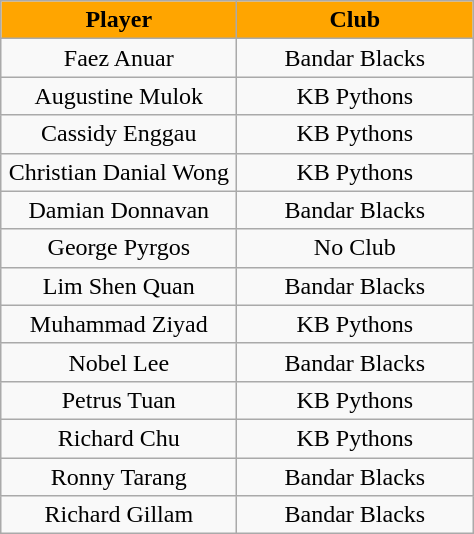<table class="wikitable" style="text-align:center">
<tr style="background:orange;">
<td style="width:150px;"><strong><span>Player</span></strong></td>
<td style="width:150px;"><strong><span>Club</span></strong></td>
</tr>
<tr>
<td>Faez Anuar</td>
<td>Bandar Blacks</td>
</tr>
<tr>
<td>Augustine Mulok</td>
<td>KB Pythons</td>
</tr>
<tr>
<td>Cassidy Enggau</td>
<td>KB Pythons</td>
</tr>
<tr>
<td>Christian Danial Wong</td>
<td>KB Pythons</td>
</tr>
<tr>
<td>Damian Donnavan</td>
<td>Bandar Blacks</td>
</tr>
<tr>
<td>George Pyrgos</td>
<td>No Club</td>
</tr>
<tr>
<td>Lim Shen Quan</td>
<td>Bandar Blacks</td>
</tr>
<tr>
<td>Muhammad Ziyad</td>
<td>KB Pythons</td>
</tr>
<tr>
<td>Nobel Lee</td>
<td>Bandar Blacks</td>
</tr>
<tr>
<td>Petrus Tuan</td>
<td>KB Pythons</td>
</tr>
<tr>
<td>Richard Chu</td>
<td>KB Pythons</td>
</tr>
<tr>
<td>Ronny Tarang</td>
<td>Bandar Blacks</td>
</tr>
<tr>
<td>Richard Gillam</td>
<td>Bandar Blacks</td>
</tr>
</table>
